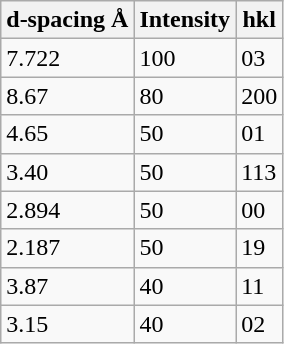<table class="wikitable">
<tr>
<th>d-spacing Å</th>
<th>Intensity</th>
<th>hkl</th>
</tr>
<tr>
<td>7.722</td>
<td>100</td>
<td>03</td>
</tr>
<tr>
<td>8.67</td>
<td>80</td>
<td>200</td>
</tr>
<tr>
<td>4.65</td>
<td>50</td>
<td>01</td>
</tr>
<tr>
<td>3.40</td>
<td>50</td>
<td>113</td>
</tr>
<tr>
<td>2.894</td>
<td>50</td>
<td>00</td>
</tr>
<tr>
<td>2.187</td>
<td>50</td>
<td>19</td>
</tr>
<tr>
<td>3.87</td>
<td>40</td>
<td>11</td>
</tr>
<tr>
<td>3.15</td>
<td>40</td>
<td>02</td>
</tr>
</table>
